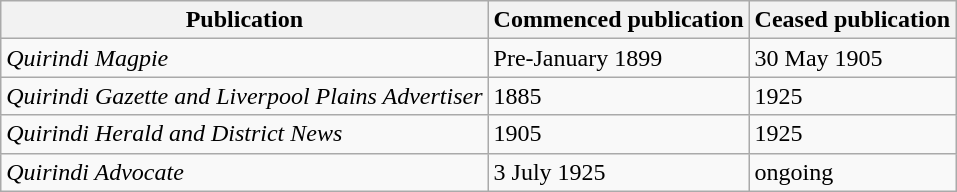<table class="wikitable">
<tr>
<th>Publication</th>
<th>Commenced  publication</th>
<th>Ceased  publication</th>
</tr>
<tr>
<td><em>Quirindi  Magpie</em></td>
<td>Pre-January 1899</td>
<td>30 May 1905</td>
</tr>
<tr>
<td><em>Quirindi  Gazette and Liverpool Plains Advertiser</em></td>
<td>1885</td>
<td>1925</td>
</tr>
<tr>
<td><em>Quirindi  Herald and District News</em></td>
<td>1905</td>
<td>1925</td>
</tr>
<tr>
<td><em>Quirindi  Advocate</em></td>
<td>3 July 1925</td>
<td>ongoing</td>
</tr>
</table>
